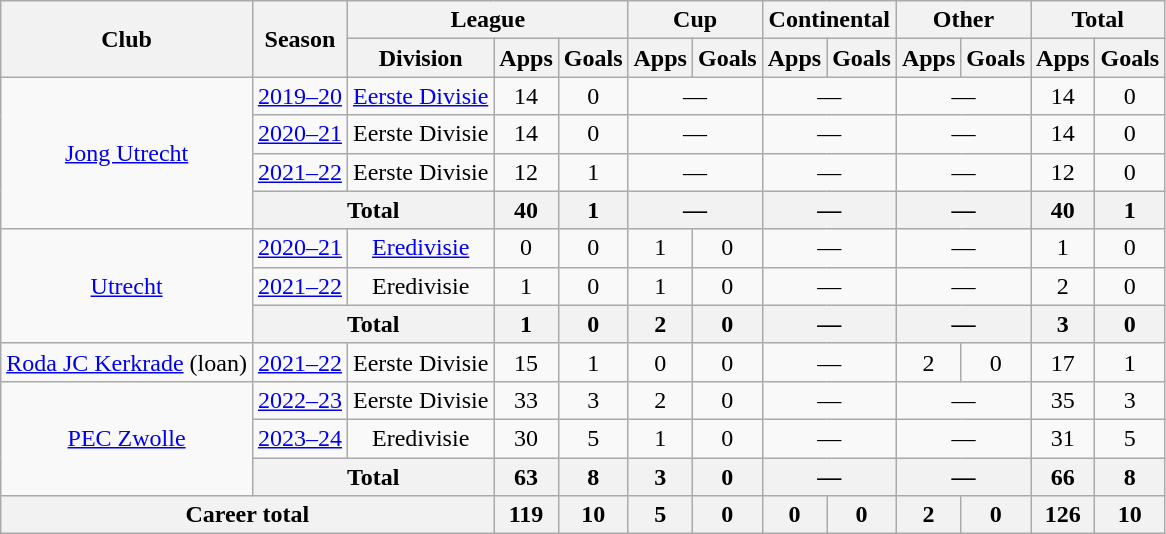<table class="wikitable" style="text-align: center">
<tr>
<th rowspan="2">Club</th>
<th rowspan="2">Season</th>
<th colspan="3">League</th>
<th colspan="2">Cup</th>
<th colspan="2">Continental</th>
<th colspan="2">Other</th>
<th colspan="2">Total</th>
</tr>
<tr>
<th>Division</th>
<th>Apps</th>
<th>Goals</th>
<th>Apps</th>
<th>Goals</th>
<th>Apps</th>
<th>Goals</th>
<th>Apps</th>
<th>Goals</th>
<th>Apps</th>
<th>Goals</th>
</tr>
<tr>
<td rowspan="4"><a href='#'>Jong Utrecht</a></td>
<td><a href='#'>2019–20</a></td>
<td><a href='#'>Eerste Divisie</a></td>
<td>14</td>
<td>0</td>
<td colspan="2">—</td>
<td colspan="2">—</td>
<td colspan="2">—</td>
<td>14</td>
<td>0</td>
</tr>
<tr>
<td><a href='#'>2020–21</a></td>
<td>Eerste Divisie</td>
<td>14</td>
<td>0</td>
<td colspan="2">—</td>
<td colspan="2">—</td>
<td colspan="2">—</td>
<td>14</td>
<td>0</td>
</tr>
<tr>
<td><a href='#'>2021–22</a></td>
<td>Eerste Divisie</td>
<td>12</td>
<td>1</td>
<td colspan="2">—</td>
<td colspan="2">—</td>
<td colspan="2">—</td>
<td>12</td>
<td>0</td>
</tr>
<tr>
<th colspan="2">Total</th>
<th>40</th>
<th>1</th>
<th colspan="2">—</th>
<th colspan="2">—</th>
<th colspan="2">—</th>
<th>40</th>
<th>1</th>
</tr>
<tr>
<td rowspan="3"><a href='#'>Utrecht</a></td>
<td><a href='#'>2020–21</a></td>
<td><a href='#'>Eredivisie</a></td>
<td>0</td>
<td>0</td>
<td>1</td>
<td>0</td>
<td colspan="2">—</td>
<td colspan="2">—</td>
<td>1</td>
<td>0</td>
</tr>
<tr>
<td><a href='#'>2021–22</a></td>
<td>Eredivisie</td>
<td>1</td>
<td>0</td>
<td>1</td>
<td>0</td>
<td colspan="2">—</td>
<td colspan="2">—</td>
<td>2</td>
<td>0</td>
</tr>
<tr>
<th colspan="2">Total</th>
<th>1</th>
<th>0</th>
<th>2</th>
<th>0</th>
<th colspan="2">—</th>
<th colspan="2">—</th>
<th>3</th>
<th>0</th>
</tr>
<tr>
<td><a href='#'>Roda JC Kerkrade</a> (loan)</td>
<td><a href='#'>2021–22</a></td>
<td>Eerste Divisie</td>
<td>15</td>
<td>1</td>
<td>0</td>
<td>0</td>
<td colspan="2">—</td>
<td>2</td>
<td>0</td>
<td>17</td>
<td>1</td>
</tr>
<tr>
<td rowspan="3"><a href='#'>PEC Zwolle</a></td>
<td><a href='#'>2022–23</a></td>
<td>Eerste Divisie</td>
<td>33</td>
<td>3</td>
<td>2</td>
<td>0</td>
<td colspan="2">—</td>
<td colspan="2">—</td>
<td>35</td>
<td>3</td>
</tr>
<tr>
<td><a href='#'>2023–24</a></td>
<td>Eredivisie</td>
<td>30</td>
<td>5</td>
<td>1</td>
<td>0</td>
<td colspan="2">—</td>
<td colspan="2">—</td>
<td>31</td>
<td>5</td>
</tr>
<tr>
<th colspan="2">Total</th>
<th>63</th>
<th>8</th>
<th>3</th>
<th>0</th>
<th colspan="2">—</th>
<th colspan="2">—</th>
<th>66</th>
<th>8</th>
</tr>
<tr>
<th colspan=3>Career total</th>
<th>119</th>
<th>10</th>
<th>5</th>
<th>0</th>
<th>0</th>
<th>0</th>
<th>2</th>
<th>0</th>
<th>126</th>
<th>10</th>
</tr>
</table>
